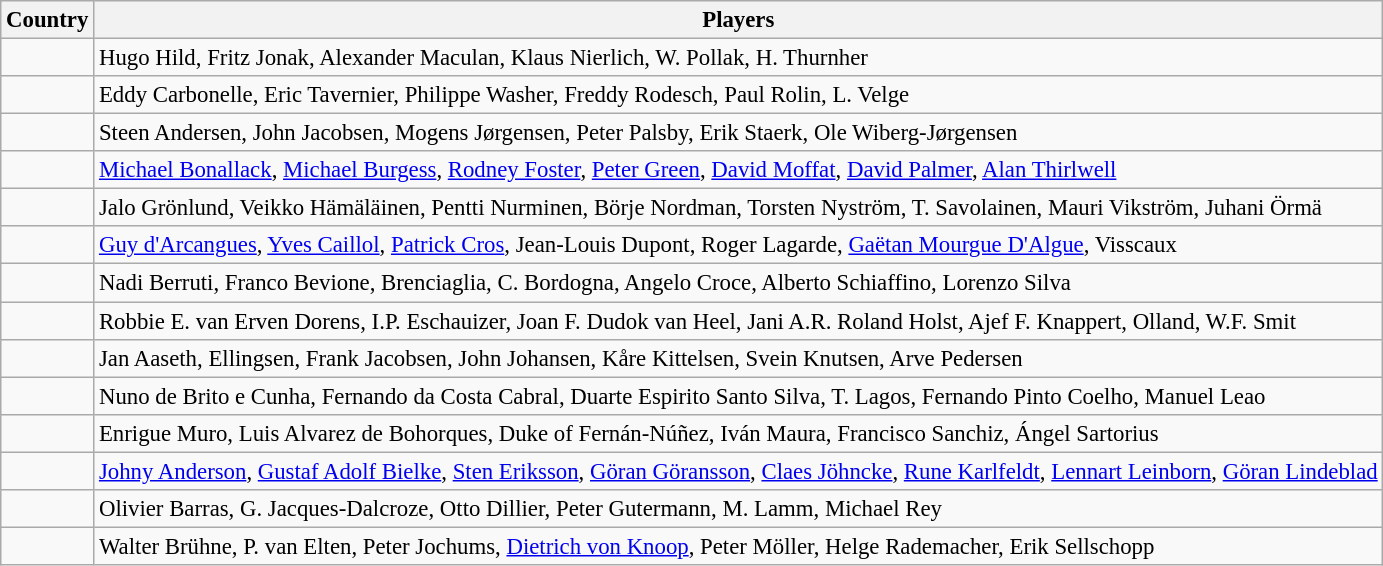<table class="wikitable" style="font-size:95%;">
<tr>
<th>Country</th>
<th>Players</th>
</tr>
<tr>
<td></td>
<td>Hugo Hild, Fritz Jonak, Alexander Maculan, Klaus Nierlich, W. Pollak, H. Thurnher</td>
</tr>
<tr>
<td></td>
<td>Eddy Carbonelle, Eric Tavernier, Philippe Washer, Freddy Rodesch, Paul Rolin, L. Velge</td>
</tr>
<tr>
<td></td>
<td>Steen Andersen, John Jacobsen, Mogens Jørgensen, Peter Palsby, Erik Staerk, Ole Wiberg-Jørgensen</td>
</tr>
<tr>
<td></td>
<td><a href='#'>Michael Bonallack</a>, <a href='#'>Michael Burgess</a>, <a href='#'>Rodney Foster</a>, <a href='#'>Peter Green</a>, <a href='#'>David Moffat</a>, <a href='#'>David Palmer</a>, <a href='#'>Alan Thirlwell</a></td>
</tr>
<tr>
<td></td>
<td>Jalo Grönlund, Veikko Hämäläinen, Pentti Nurminen, Börje Nordman, Torsten Nyström, T. Savolainen, Mauri Vikström, Juhani Örmä</td>
</tr>
<tr>
<td></td>
<td><a href='#'>Guy d'Arcangues</a>, <a href='#'>Yves Caillol</a>, <a href='#'>Patrick Cros</a>, Jean-Louis Dupont, Roger Lagarde, <a href='#'>Gaëtan Mourgue D'Algue</a>, Visscaux</td>
</tr>
<tr>
<td></td>
<td>Nadi Berruti, Franco Bevione, Brenciaglia, C. Bordogna, Angelo Croce, Alberto Schiaffino, Lorenzo Silva</td>
</tr>
<tr>
<td></td>
<td>Robbie E. van Erven Dorens, I.P. Eschauizer, Joan F. Dudok van Heel, Jani A.R. Roland Holst, Ajef F. Knappert, Olland, W.F. Smit</td>
</tr>
<tr>
<td></td>
<td>Jan Aaseth, Ellingsen, Frank Jacobsen, John Johansen, Kåre Kittelsen, Svein Knutsen, Arve Pedersen</td>
</tr>
<tr>
<td></td>
<td>Nuno de Brito e Cunha, Fernando da Costa Cabral, Duarte Espirito Santo Silva, T. Lagos, Fernando Pinto Coelho, Manuel Leao</td>
</tr>
<tr>
<td></td>
<td>Enrigue Muro, Luis Alvarez de Bohorques, Duke of Fernán-Núñez, Iván Maura, Francisco Sanchiz, Ángel Sartorius</td>
</tr>
<tr>
<td></td>
<td><a href='#'>Johny Anderson</a>, <a href='#'>Gustaf Adolf Bielke</a>, <a href='#'>Sten Eriksson</a>, <a href='#'>Göran Göransson</a>, <a href='#'>Claes Jöhncke</a>, <a href='#'>Rune Karlfeldt</a>, <a href='#'>Lennart Leinborn</a>, <a href='#'>Göran Lindeblad</a></td>
</tr>
<tr>
<td></td>
<td>Olivier Barras, G. Jacques-Dalcroze, Otto Dillier, Peter Gutermann, M. Lamm, Michael Rey</td>
</tr>
<tr>
<td></td>
<td>Walter Brühne, P. van Elten, Peter Jochums, <a href='#'>Dietrich von Knoop</a>, Peter Möller, Helge Rademacher, Erik Sellschopp</td>
</tr>
</table>
